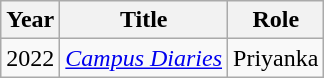<table class="wikitable sortable">
<tr>
<th scope="col">Year</th>
<th scope="col">Title</th>
<th scope="col">Role</th>
</tr>
<tr>
<td>2022</td>
<td><em><a href='#'>Campus Diaries</a></em></td>
<td>Priyanka</td>
</tr>
</table>
